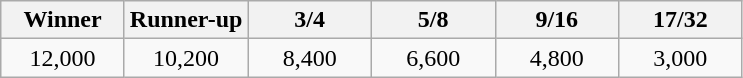<table class="wikitable" style="text-align:center">
<tr>
<th width="75">Winner</th>
<th width="75">Runner-up</th>
<th width="75">3/4</th>
<th width="75">5/8</th>
<th width="75">9/16</th>
<th width="75">17/32</th>
</tr>
<tr>
<td>12,000</td>
<td>10,200</td>
<td>8,400</td>
<td>6,600</td>
<td>4,800</td>
<td>3,000</td>
</tr>
</table>
